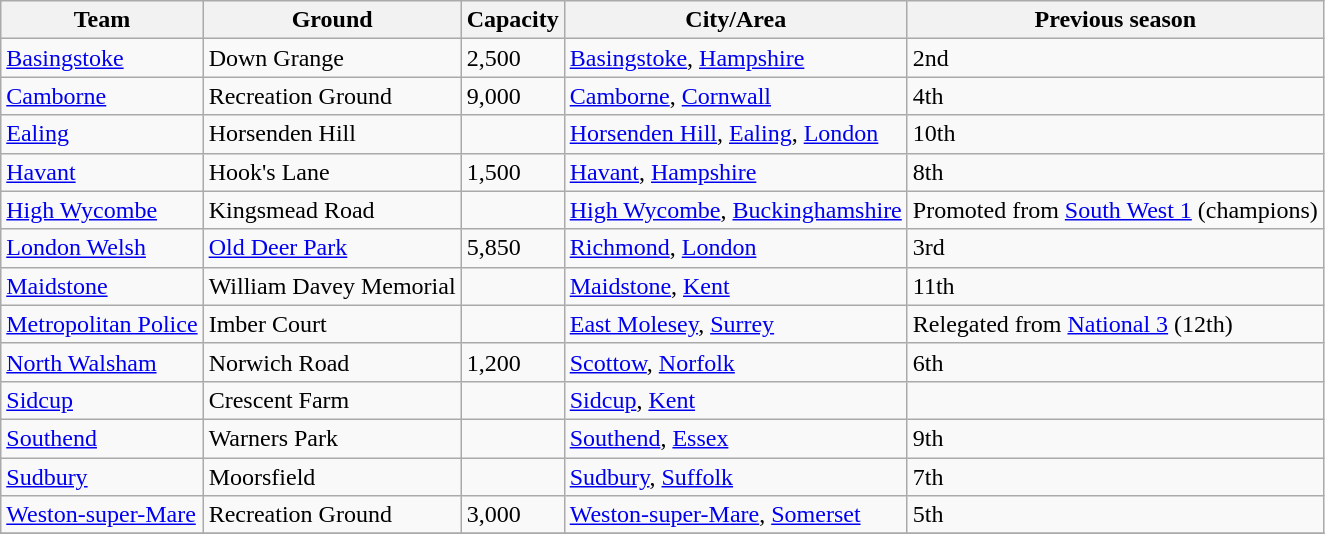<table class="wikitable sortable">
<tr>
<th>Team</th>
<th>Ground</th>
<th>Capacity</th>
<th>City/Area</th>
<th>Previous season</th>
</tr>
<tr>
<td><a href='#'>Basingstoke</a></td>
<td>Down Grange</td>
<td>2,500</td>
<td><a href='#'>Basingstoke</a>, <a href='#'>Hampshire</a></td>
<td>2nd</td>
</tr>
<tr>
<td><a href='#'>Camborne</a></td>
<td>Recreation Ground</td>
<td>9,000</td>
<td><a href='#'>Camborne</a>, <a href='#'>Cornwall</a></td>
<td>4th</td>
</tr>
<tr>
<td><a href='#'>Ealing</a></td>
<td>Horsenden Hill</td>
<td></td>
<td><a href='#'>Horsenden Hill</a>, <a href='#'>Ealing</a>, <a href='#'>London</a></td>
<td>10th</td>
</tr>
<tr>
<td><a href='#'>Havant</a></td>
<td>Hook's Lane</td>
<td>1,500</td>
<td><a href='#'>Havant</a>, <a href='#'>Hampshire</a></td>
<td>8th</td>
</tr>
<tr>
<td><a href='#'>High Wycombe</a></td>
<td>Kingsmead Road</td>
<td></td>
<td><a href='#'>High Wycombe</a>, <a href='#'>Buckinghamshire</a></td>
<td>Promoted from <a href='#'>South West 1</a> (champions)</td>
</tr>
<tr>
<td><a href='#'>London Welsh</a></td>
<td><a href='#'>Old Deer Park</a></td>
<td>5,850</td>
<td><a href='#'>Richmond</a>, <a href='#'>London</a></td>
<td>3rd</td>
</tr>
<tr>
<td><a href='#'>Maidstone</a></td>
<td>William Davey Memorial</td>
<td></td>
<td><a href='#'>Maidstone</a>, <a href='#'>Kent</a></td>
<td>11th</td>
</tr>
<tr>
<td><a href='#'>Metropolitan Police</a></td>
<td>Imber Court</td>
<td></td>
<td><a href='#'>East Molesey</a>, <a href='#'>Surrey</a></td>
<td>Relegated from <a href='#'>National 3</a> (12th)</td>
</tr>
<tr>
<td><a href='#'>North Walsham</a></td>
<td>Norwich Road</td>
<td>1,200</td>
<td><a href='#'>Scottow</a>, <a href='#'>Norfolk</a></td>
<td>6th</td>
</tr>
<tr>
<td><a href='#'>Sidcup</a></td>
<td>Crescent Farm</td>
<td></td>
<td><a href='#'>Sidcup</a>, <a href='#'>Kent</a></td>
<td></td>
</tr>
<tr>
<td><a href='#'>Southend</a></td>
<td>Warners Park</td>
<td></td>
<td><a href='#'>Southend</a>, <a href='#'>Essex</a></td>
<td>9th</td>
</tr>
<tr>
<td><a href='#'>Sudbury</a></td>
<td>Moorsfield</td>
<td></td>
<td><a href='#'>Sudbury</a>, <a href='#'>Suffolk</a></td>
<td>7th</td>
</tr>
<tr>
<td><a href='#'>Weston-super-Mare</a></td>
<td>Recreation Ground</td>
<td>3,000</td>
<td><a href='#'>Weston-super-Mare</a>, <a href='#'>Somerset</a></td>
<td>5th</td>
</tr>
<tr>
</tr>
</table>
